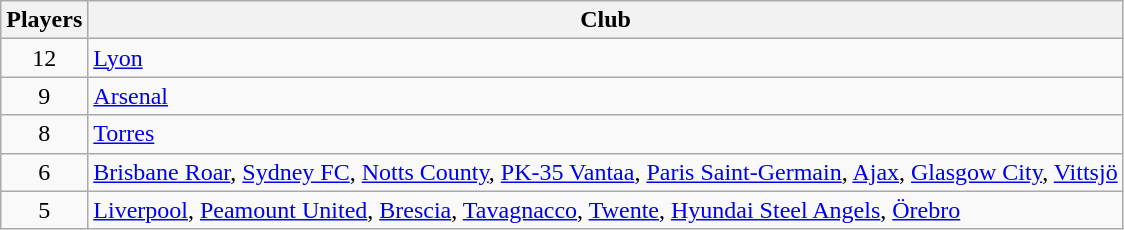<table class="wikitable">
<tr>
<th>Players</th>
<th>Club</th>
</tr>
<tr>
<td align="center">12</td>
<td> <a href='#'>Lyon</a></td>
</tr>
<tr>
<td align="center">9</td>
<td> <a href='#'>Arsenal</a></td>
</tr>
<tr>
<td align="center">8</td>
<td> <a href='#'>Torres</a></td>
</tr>
<tr>
<td align="center">6</td>
<td> <a href='#'>Brisbane Roar</a>,  <a href='#'>Sydney FC</a>,  <a href='#'>Notts County</a>,  <a href='#'>PK-35 Vantaa</a>,  <a href='#'>Paris Saint-Germain</a>,  <a href='#'>Ajax</a>,  <a href='#'>Glasgow City</a>,  <a href='#'>Vittsjö</a></td>
</tr>
<tr>
<td align="center">5</td>
<td> <a href='#'>Liverpool</a>,  <a href='#'>Peamount United</a>,  <a href='#'>Brescia</a>,  <a href='#'>Tavagnacco</a>,  <a href='#'>Twente</a>,  <a href='#'>Hyundai Steel Angels</a>,  <a href='#'>Örebro</a></td>
</tr>
</table>
